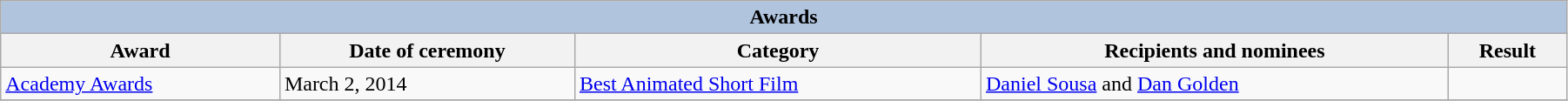<table class="wikitable" width="95%">
<tr>
<th colspan="5" style="background: LightSteelBlue;">Awards</th>
</tr>
<tr>
<th>Award</th>
<th>Date of ceremony</th>
<th>Category</th>
<th>Recipients and nominees</th>
<th>Result</th>
</tr>
<tr>
<td><a href='#'>Academy Awards</a></td>
<td>March 2, 2014</td>
<td><a href='#'>Best Animated Short Film</a></td>
<td><a href='#'>Daniel Sousa</a> and <a href='#'>Dan Golden</a></td>
<td></td>
</tr>
<tr>
</tr>
</table>
